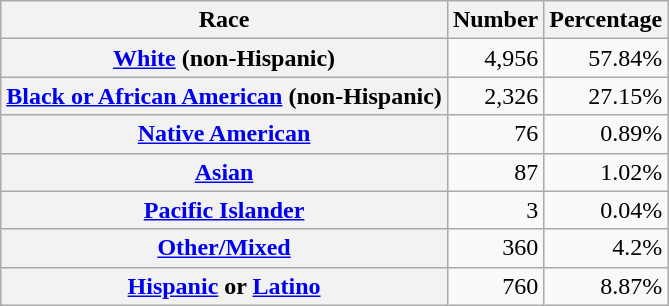<table class="wikitable" style="text-align:right">
<tr>
<th scope="col">Race</th>
<th scope="col">Number</th>
<th scope="col">Percentage</th>
</tr>
<tr>
<th scope="row"><a href='#'>White</a> (non-Hispanic)</th>
<td>4,956</td>
<td>57.84%</td>
</tr>
<tr>
<th scope="row"><a href='#'>Black or African American</a> (non-Hispanic)</th>
<td>2,326</td>
<td>27.15%</td>
</tr>
<tr>
<th scope="row"><a href='#'>Native American</a></th>
<td>76</td>
<td>0.89%</td>
</tr>
<tr>
<th scope="row"><a href='#'>Asian</a></th>
<td>87</td>
<td>1.02%</td>
</tr>
<tr>
<th scope="row"><a href='#'>Pacific Islander</a></th>
<td>3</td>
<td>0.04%</td>
</tr>
<tr>
<th scope="row"><a href='#'>Other/Mixed</a></th>
<td>360</td>
<td>4.2%</td>
</tr>
<tr>
<th scope="row"><a href='#'>Hispanic</a> or <a href='#'>Latino</a></th>
<td>760</td>
<td>8.87%</td>
</tr>
</table>
